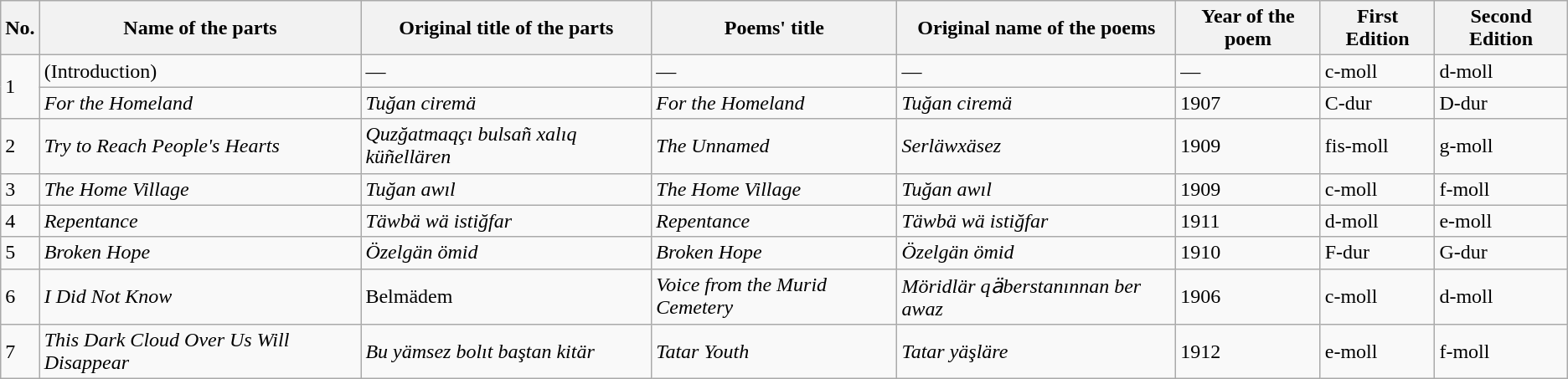<table class="wikitable">
<tr>
<th>No.</th>
<th>Name of the parts</th>
<th>Original title of the parts</th>
<th>Poems' title</th>
<th>Original name of the poems</th>
<th>Year of the poem</th>
<th>First Edition</th>
<th>Second Edition</th>
</tr>
<tr>
<td rowspan="2">1</td>
<td>(Introduction)</td>
<td>—</td>
<td>—</td>
<td>—</td>
<td>—</td>
<td>c-moll</td>
<td>d-moll</td>
</tr>
<tr>
<td><em>For the Homeland</em></td>
<td><em>Tuğan ciremä</em></td>
<td><em>For the Homeland</em></td>
<td><em>Tuğan ciremä</em></td>
<td>1907</td>
<td>C-dur</td>
<td>D-dur</td>
</tr>
<tr>
<td>2</td>
<td><em>Try to Reach People's Hearts</em></td>
<td><em>Quzğatmaqçı bulsañ xalıq küñellären</em></td>
<td><em>The Unnamed</em></td>
<td><em>Serläwxäsez</em></td>
<td>1909</td>
<td>fis-moll</td>
<td>g-moll</td>
</tr>
<tr>
<td>3</td>
<td><em>The Home Village</em></td>
<td><em>Tuğan awıl</em></td>
<td><em>The Home Village</em></td>
<td><em>Tuğan awıl</em></td>
<td>1909</td>
<td>c-moll</td>
<td>f-moll</td>
</tr>
<tr>
<td>4</td>
<td><em>Repentance</em></td>
<td><em>Täwbä wä istiğfar</em></td>
<td><em>Repentance</em></td>
<td><em>Täwbä wä istiğfar</em></td>
<td>1911</td>
<td>d-moll</td>
<td>e-moll</td>
</tr>
<tr>
<td>5</td>
<td><em>Broken Hope</em></td>
<td><em>Özelgän ömid</em></td>
<td><em>Broken Hope</em></td>
<td><em>Özelgän ömid</em></td>
<td>1910</td>
<td>F-dur</td>
<td>G-dur</td>
</tr>
<tr>
<td>6</td>
<td><em>I Did Not Know</em></td>
<td>Belmädem</td>
<td><em>Voice from the Murid Cemetery</em></td>
<td><em>Möridlär qӓberstanınnan ber awaz</em></td>
<td>1906</td>
<td>c-moll</td>
<td>d-moll</td>
</tr>
<tr>
<td>7</td>
<td><em>This Dark Cloud Over Us Will Disappear</em></td>
<td><em>Bu yämsez bolıt baştan kitär</em></td>
<td><em>Tatar Youth</em></td>
<td><em>Tatar yäşläre</em></td>
<td>1912</td>
<td>e-moll</td>
<td>f-moll</td>
</tr>
</table>
